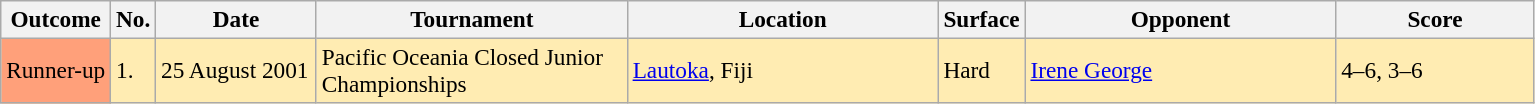<table class="sortable wikitable" style=font-size:97%>
<tr>
<th>Outcome</th>
<th>No.</th>
<th width=100>Date</th>
<th width=200>Tournament</th>
<th width=200>Location</th>
<th>Surface</th>
<th width=200>Opponent</th>
<th width=125>Score</th>
</tr>
<tr bgcolor=#ffecb2>
<td bgcolor=#ffa07a>Runner-up</td>
<td>1.</td>
<td>25 August 2001</td>
<td>Pacific Oceania Closed Junior Championships</td>
<td><a href='#'>Lautoka</a>, Fiji</td>
<td>Hard</td>
<td> <a href='#'>Irene George</a></td>
<td>4–6, 3–6</td>
</tr>
</table>
